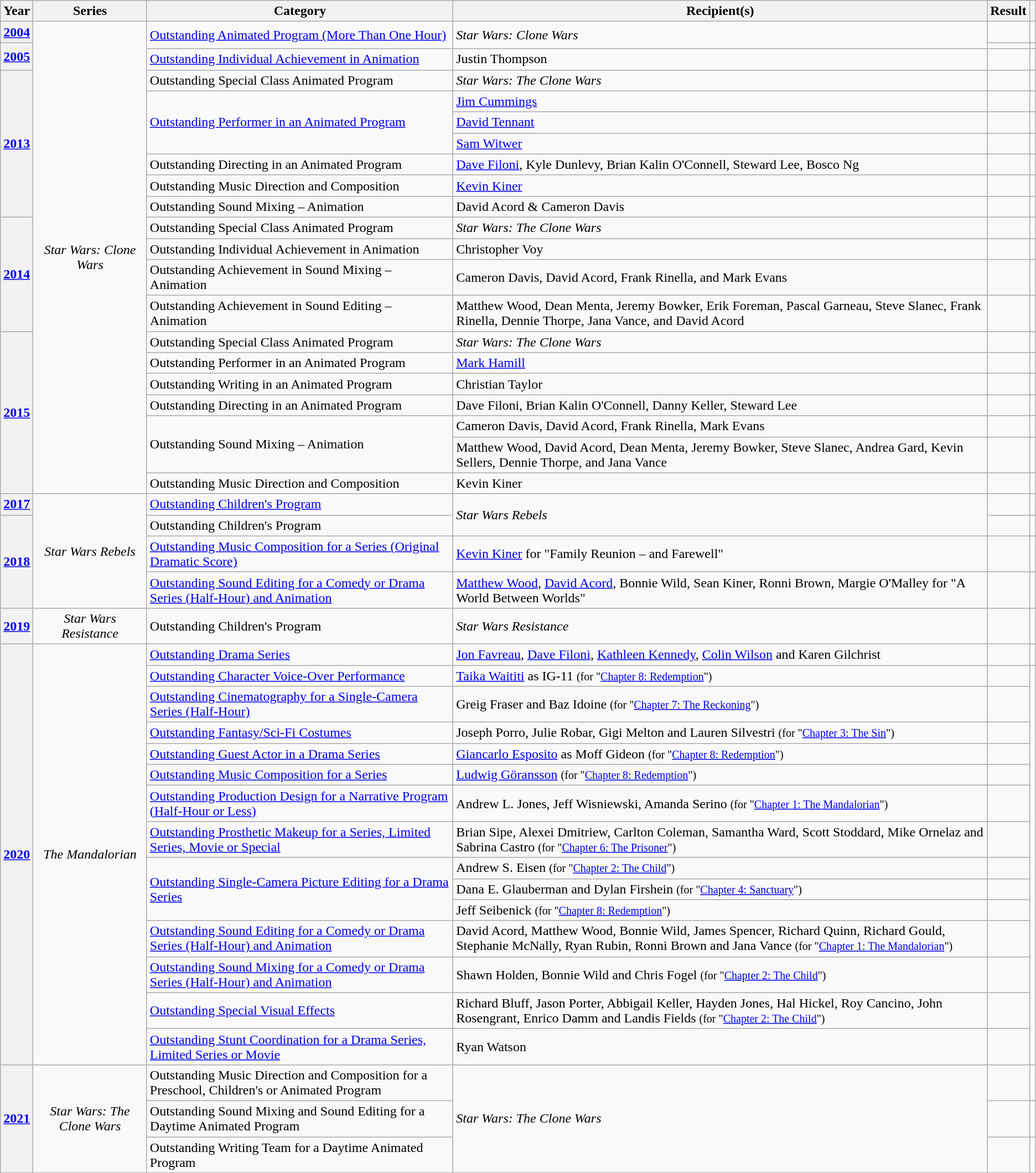<table class="wikitable sortable plainrowheaders">
<tr>
<th scope="col">Year</th>
<th scope="col">Series</th>
<th scope="col">Category</th>
<th scope="col">Recipient(s)</th>
<th scope="col">Result</th>
<th scope="col" class="unsortable"></th>
</tr>
<tr>
<th rowspan="1" scope="row"><a href='#'>2004</a></th>
<td rowspan="21" scope="row" style="text-align:center"><em>Star Wars: Clone Wars</em></td>
<td rowspan="2" scope="row"><a href='#'>Outstanding Animated Program (More Than One Hour)</a></td>
<td rowspan="2" scope="row"><em>Star Wars: Clone Wars</em></td>
<td></td>
<td style="text-align:center"></td>
</tr>
<tr>
<th rowspan="2" scope="row"><a href='#'>2005</a></th>
<td></td>
<td style="text-align:center"></td>
</tr>
<tr>
<td scope="row"><a href='#'>Outstanding Individual Achievement in Animation</a></td>
<td scope="row">Justin Thompson</td>
<td></td>
<td style="text-align:center"></td>
</tr>
<tr>
<th rowspan="7" scope="row"><a href='#'>2013</a></th>
<td scope="row">Outstanding Special Class Animated Program</td>
<td scope="row"><em>Star Wars: The Clone Wars</em></td>
<td></td>
<td style="text-align:center"></td>
</tr>
<tr>
<td rowspan="3"><a href='#'>Outstanding Performer in an Animated Program</a></td>
<td scope="row"><a href='#'>Jim Cummings</a></td>
<td></td>
<td style="text-align:center"></td>
</tr>
<tr>
<td scope="row"><a href='#'>David Tennant</a></td>
<td></td>
<td style="text-align:center"></td>
</tr>
<tr>
<td scope="row"><a href='#'>Sam Witwer</a></td>
<td></td>
<td style="text-align:center"></td>
</tr>
<tr>
<td scope="row">Outstanding Directing in an Animated Program</td>
<td scope="row"><a href='#'>Dave Filoni</a>, Kyle Dunlevy, Brian Kalin O'Connell, Steward Lee, Bosco Ng</td>
<td></td>
<td style="text-align:center"></td>
</tr>
<tr>
<td scope="row">Outstanding Music Direction and Composition</td>
<td scope="row"><a href='#'>Kevin Kiner</a></td>
<td></td>
<td style="text-align:center"></td>
</tr>
<tr>
<td scope="row">Outstanding Sound Mixing – Animation</td>
<td scope="row">David Acord & Cameron Davis</td>
<td></td>
<td style="text-align:center"></td>
</tr>
<tr>
<th rowspan="4" scope="row"><a href='#'>2014</a></th>
<td scope="row">Outstanding Special Class Animated Program</td>
<td scope="row"><em>Star Wars: The Clone Wars</em></td>
<td></td>
<td style="text-align:center"></td>
</tr>
<tr>
<td scope="row">Outstanding Individual Achievement in Animation</td>
<td scope="row">Christopher Voy</td>
<td></td>
<td style="text-align:center"></td>
</tr>
<tr>
<td scope="row">Outstanding Achievement in Sound Mixing – Animation</td>
<td scope="row">Cameron Davis, David Acord, Frank Rinella, and Mark Evans</td>
<td></td>
<td style="text-align:center"></td>
</tr>
<tr>
<td scope="row">Outstanding Achievement in Sound Editing – Animation</td>
<td scope="row">Matthew Wood, Dean Menta, Jeremy Bowker, Erik Foreman, Pascal Garneau, Steve Slanec, Frank Rinella, Dennie Thorpe, Jana Vance, and David Acord</td>
<td></td>
<td style="text-align:center"></td>
</tr>
<tr>
<th rowspan="7" scope="row"><a href='#'>2015</a></th>
<td scope="row">Outstanding Special Class Animated Program</td>
<td scope="row"><em>Star Wars: The Clone Wars</em></td>
<td></td>
<td style="text-align:center"></td>
</tr>
<tr>
<td scope="row">Outstanding Performer in an Animated Program</td>
<td scope="row"><a href='#'>Mark Hamill</a></td>
<td></td>
<td style="text-align:center"></td>
</tr>
<tr>
<td scope="row">Outstanding Writing in an Animated Program</td>
<td scope="row">Christian Taylor</td>
<td></td>
<td style="text-align:center"></td>
</tr>
<tr>
<td scope="row">Outstanding Directing in an Animated Program</td>
<td scope="row">Dave Filoni, Brian Kalin O'Connell, Danny Keller, Steward Lee</td>
<td></td>
<td style="text-align:center"></td>
</tr>
<tr>
<td rowspan="2" scope="row">Outstanding Sound Mixing – Animation</td>
<td scope="row">Cameron Davis, David Acord, Frank Rinella, Mark Evans</td>
<td></td>
<td style="text-align:center"></td>
</tr>
<tr>
<td scope="row">Matthew Wood, David Acord, Dean Menta, Jeremy Bowker, Steve Slanec, Andrea Gard, Kevin Sellers, Dennie Thorpe, and Jana Vance</td>
<td></td>
<td style="text-align:center"></td>
</tr>
<tr>
<td scope="row">Outstanding Music Direction and Composition</td>
<td scope="row">Kevin Kiner</td>
<td></td>
<td style="text-align:center"></td>
</tr>
<tr>
<th rowspan="1" scope="row"><a href='#'>2017</a></th>
<td rowspan="4" scope="row" style="text-align:center"><em>Star Wars Rebels</em></td>
<td scope="row"><a href='#'>Outstanding Children's Program</a></td>
<td rowspan="2" scope="row"><em>Star Wars Rebels</em></td>
<td></td>
<td style="text-align:center"></td>
</tr>
<tr>
<th rowspan="3" scope="row"><a href='#'>2018</a></th>
<td scope="row">Outstanding Children's Program</td>
<td></td>
<td></td>
</tr>
<tr>
<td><a href='#'>Outstanding Music Composition for a Series (Original Dramatic Score)</a></td>
<td><a href='#'>Kevin Kiner</a> for "Family Reunion – and Farewell"</td>
<td></td>
<td></td>
</tr>
<tr>
<td><a href='#'>Outstanding Sound Editing for a Comedy or Drama Series (Half-Hour) and Animation</a></td>
<td><a href='#'>Matthew Wood</a>, <a href='#'>David Acord</a>, Bonnie Wild, Sean Kiner, Ronni Brown, Margie O'Malley for "A World Between Worlds"</td>
<td></td>
<td></td>
</tr>
<tr>
<th rowspan="1" scope="row"><a href='#'>2019</a></th>
<td rowspan="1" scope="row" style="text-align:center"><em>Star Wars Resistance</em></td>
<td scope="row">Outstanding Children's Program</td>
<td scope="row"><em>Star Wars Resistance</em></td>
<td></td>
<td></td>
</tr>
<tr>
<th rowspan="15" scope="row"><a href='#'>2020</a></th>
<td rowspan="15" style="text-align:center"><em>The Mandalorian</em></td>
<td><a href='#'>Outstanding Drama Series</a></td>
<td><a href='#'>Jon Favreau</a>, <a href='#'>Dave Filoni</a>, <a href='#'>Kathleen Kennedy</a>, <a href='#'>Colin Wilson</a> and Karen Gilchrist</td>
<td></td>
<td></td>
</tr>
<tr>
<td><a href='#'>Outstanding Character Voice-Over Performance</a></td>
<td><a href='#'>Taika Waititi</a> as IG-11 <small>(for "<a href='#'>Chapter 8: Redemption</a>")</small></td>
<td></td>
<td rowspan="14"></td>
</tr>
<tr>
<td><a href='#'>Outstanding Cinematography for a Single-Camera Series (Half-Hour)</a></td>
<td>Greig Fraser and Baz Idoine <small>(for "<a href='#'>Chapter 7: The Reckoning</a>")</small></td>
<td></td>
</tr>
<tr>
<td><a href='#'>Outstanding Fantasy/Sci-Fi Costumes</a></td>
<td>Joseph Porro, Julie Robar, Gigi Melton and Lauren Silvestri <small>(for "<a href='#'>Chapter 3: The Sin</a>")</small></td>
<td></td>
</tr>
<tr>
<td><a href='#'>Outstanding Guest Actor in a Drama Series</a></td>
<td><a href='#'>Giancarlo Esposito</a> as Moff Gideon <small>(for "<a href='#'>Chapter 8: Redemption</a>")</small></td>
<td></td>
</tr>
<tr>
<td><a href='#'>Outstanding Music Composition for a Series</a></td>
<td><a href='#'>Ludwig Göransson</a> <small>(for "<a href='#'>Chapter 8: Redemption</a>")</small></td>
<td></td>
</tr>
<tr>
<td><a href='#'>Outstanding Production Design for a Narrative Program (Half-Hour or Less)</a></td>
<td>Andrew L. Jones, Jeff Wisniewski, Amanda Serino <small>(for "<a href='#'>Chapter 1: The Mandalorian</a>")</small></td>
<td></td>
</tr>
<tr>
<td><a href='#'>Outstanding Prosthetic Makeup for a Series, Limited Series, Movie or Special</a></td>
<td>Brian Sipe, Alexei Dmitriew, Carlton Coleman, Samantha Ward, Scott Stoddard, Mike Ornelaz and Sabrina Castro <small>(for "<a href='#'>Chapter 6: The Prisoner</a>")</small></td>
<td></td>
</tr>
<tr>
<td rowspan="3"><a href='#'>Outstanding Single-Camera Picture Editing for a Drama Series</a></td>
<td>Andrew S. Eisen <small>(for "<a href='#'>Chapter 2: The Child</a>")</small></td>
<td></td>
</tr>
<tr>
<td>Dana E. Glauberman and Dylan Firshein <small>(for "<a href='#'>Chapter 4: Sanctuary</a>")</small></td>
<td></td>
</tr>
<tr>
<td>Jeff Seibenick <small>(for "<a href='#'>Chapter 8: Redemption</a>")</small></td>
<td></td>
</tr>
<tr>
<td><a href='#'>Outstanding Sound Editing for a Comedy or Drama Series (Half-Hour) and Animation</a></td>
<td>David Acord, Matthew Wood, Bonnie Wild, James Spencer, Richard Quinn, Richard Gould, Stephanie McNally, Ryan Rubin, Ronni Brown and Jana Vance <small>(for "<a href='#'>Chapter 1: The Mandalorian</a>")</small></td>
<td></td>
</tr>
<tr>
<td><a href='#'>Outstanding Sound Mixing for a Comedy or Drama Series (Half-Hour) and Animation</a></td>
<td>Shawn Holden, Bonnie Wild and Chris Fogel <small>(for "<a href='#'>Chapter 2: The Child</a>")</small></td>
<td></td>
</tr>
<tr>
<td><a href='#'>Outstanding Special Visual Effects</a></td>
<td>Richard Bluff, Jason Porter, Abbigail Keller, Hayden Jones, Hal Hickel, Roy Cancino, John Rosengrant, Enrico Damm and Landis Fields <small>(for "<a href='#'>Chapter 2: The Child</a>")</small></td>
<td></td>
</tr>
<tr>
<td><a href='#'>Outstanding Stunt Coordination for a Drama Series, Limited Series or Movie</a></td>
<td>Ryan Watson</td>
<td></td>
</tr>
<tr>
<th rowspan="3" scope="row"><a href='#'>2021</a></th>
<td rowspan="3" style="text-align:center"><em>Star Wars: The Clone Wars</em></td>
<td>Outstanding Music Direction and Composition for a Preschool, Children's or Animated Program</td>
<td rowspan="3"><em>Star Wars: The Clone Wars</em></td>
<td></td>
<td></td>
</tr>
<tr>
<td>Outstanding Sound Mixing and Sound Editing for a Daytime Animated Program</td>
<td></td>
<td></td>
</tr>
<tr>
<td>Outstanding Writing Team for a Daytime Animated Program</td>
<td></td>
<td></td>
</tr>
</table>
